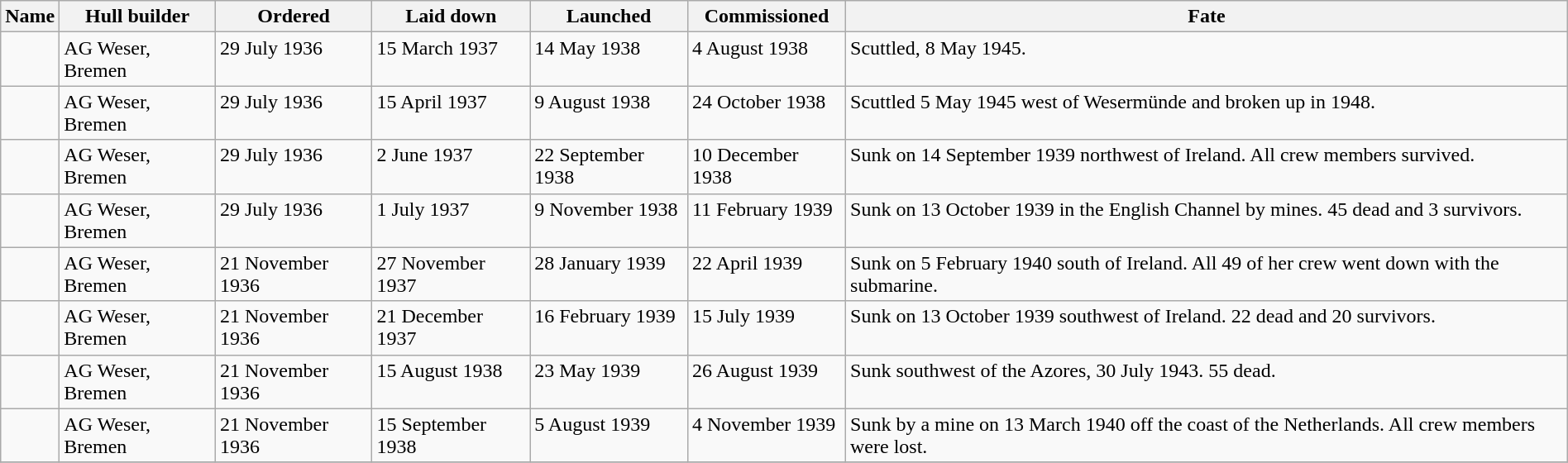<table class="wikitable sortable" style="margin: 1em auto 1em auto;">
<tr valign=top>
<th>Name</th>
<th>Hull builder</th>
<th>Ordered</th>
<th>Laid down</th>
<th>Launched</th>
<th>Commissioned</th>
<th>Fate</th>
</tr>
<tr valign=top>
<td></td>
<td>AG Weser, Bremen</td>
<td>29 July 1936</td>
<td>15 March 1937</td>
<td>14 May 1938</td>
<td>4 August 1938</td>
<td>Scuttled, 8 May 1945.</td>
</tr>
<tr valign=top>
<td></td>
<td>AG Weser, Bremen</td>
<td>29 July 1936</td>
<td>15 April 1937</td>
<td>9 August 1938</td>
<td>24 October 1938</td>
<td>Scuttled 5 May 1945 west of Wesermünde and broken up in 1948.</td>
</tr>
<tr valign=top>
<td></td>
<td>AG Weser, Bremen</td>
<td>29 July 1936</td>
<td>2 June 1937</td>
<td>22 September 1938</td>
<td>10 December 1938</td>
<td>Sunk on 14 September 1939 northwest of Ireland. All crew members survived.</td>
</tr>
<tr valign=top>
<td></td>
<td>AG Weser, Bremen</td>
<td>29 July 1936</td>
<td>1 July 1937</td>
<td>9 November 1938</td>
<td>11 February 1939</td>
<td>Sunk on 13 October 1939 in the English Channel by mines. 45 dead and 3 survivors.</td>
</tr>
<tr valign=top>
<td></td>
<td>AG Weser, Bremen</td>
<td>21 November 1936</td>
<td>27 November 1937</td>
<td>28 January 1939</td>
<td>22 April 1939</td>
<td>Sunk on 5 February 1940 south of Ireland. All 49 of her crew went down with the submarine.</td>
</tr>
<tr valign=top>
<td></td>
<td>AG Weser, Bremen</td>
<td>21 November 1936</td>
<td>21 December 1937</td>
<td>16 February 1939</td>
<td>15 July 1939</td>
<td>Sunk on 13 October 1939 southwest of Ireland. 22 dead and 20 survivors.</td>
</tr>
<tr valign=top>
<td></td>
<td>AG Weser, Bremen</td>
<td>21 November 1936</td>
<td>15 August 1938</td>
<td>23 May 1939</td>
<td>26 August 1939</td>
<td>Sunk southwest of the Azores, 30 July 1943. 55 dead.</td>
</tr>
<tr valign=top>
<td></td>
<td>AG Weser, Bremen</td>
<td>21 November 1936</td>
<td>15 September 1938</td>
<td>5 August 1939</td>
<td>4 November 1939</td>
<td>Sunk by a mine on 13 March 1940 off the coast of the Netherlands. All crew members were lost.</td>
</tr>
<tr>
</tr>
</table>
